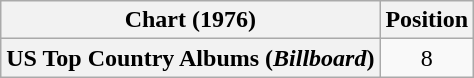<table class="wikitable plainrowheaders" style="text-align:center">
<tr>
<th scope="col">Chart (1976)</th>
<th scope="col">Position</th>
</tr>
<tr>
<th scope="row">US Top Country Albums (<em>Billboard</em>)</th>
<td>8</td>
</tr>
</table>
